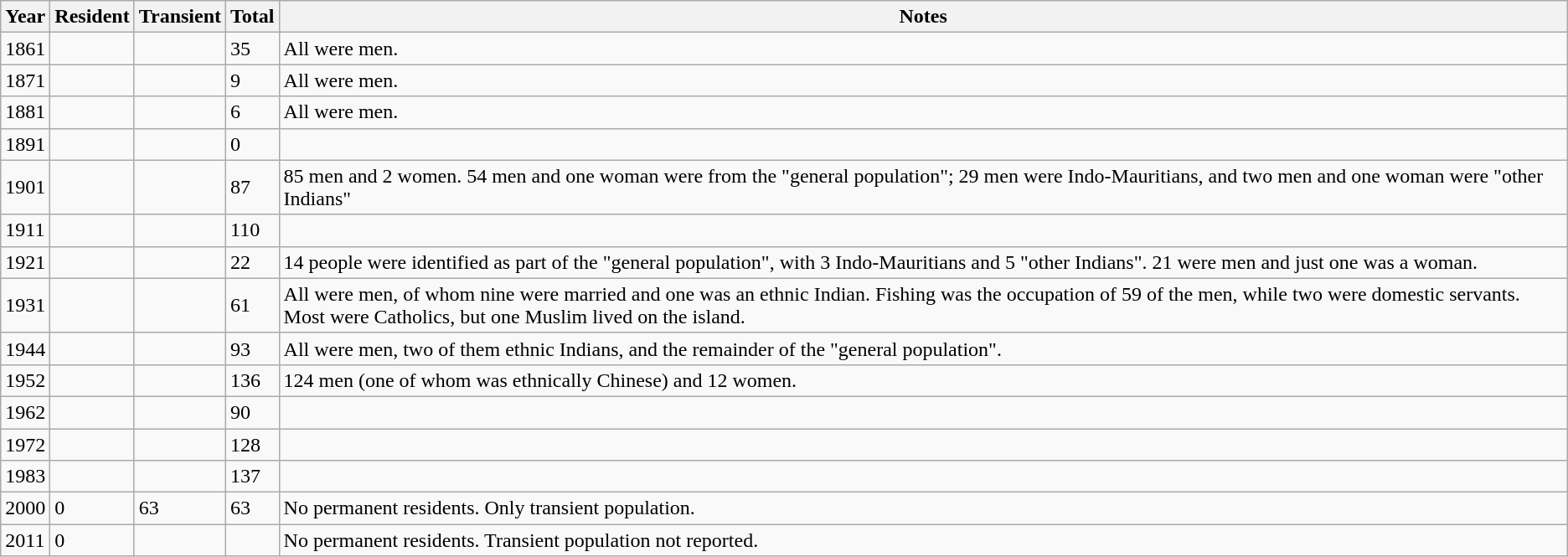<table class="wikitable sortable">
<tr>
<th>Year</th>
<th>Resident</th>
<th>Transient</th>
<th>Total</th>
<th class="unsortable">Notes</th>
</tr>
<tr>
<td>1861</td>
<td></td>
<td></td>
<td>35</td>
<td>All were men.</td>
</tr>
<tr>
<td>1871</td>
<td></td>
<td></td>
<td>9</td>
<td>All were men.</td>
</tr>
<tr>
<td>1881</td>
<td></td>
<td></td>
<td>6</td>
<td>All were men.</td>
</tr>
<tr>
<td>1891</td>
<td></td>
<td></td>
<td>0</td>
<td></td>
</tr>
<tr>
<td>1901</td>
<td></td>
<td></td>
<td>87</td>
<td>85 men and 2 women. 54 men and one woman were from the "general population"; 29 men were Indo-Mauritians, and two men and one woman were "other Indians"</td>
</tr>
<tr>
<td>1911</td>
<td></td>
<td></td>
<td>110</td>
<td></td>
</tr>
<tr>
<td>1921</td>
<td></td>
<td></td>
<td>22</td>
<td>14 people were identified as part of the "general population", with 3 Indo-Mauritians and 5 "other Indians". 21 were men and just one was a woman.</td>
</tr>
<tr>
<td>1931</td>
<td></td>
<td></td>
<td>61</td>
<td>All were men, of whom nine were married and one was an ethnic Indian. Fishing was the occupation of 59 of the men, while two were domestic servants. Most were Catholics, but one Muslim lived on the island.</td>
</tr>
<tr>
<td>1944</td>
<td></td>
<td></td>
<td>93</td>
<td>All were men, two of them ethnic Indians, and the remainder of the "general population".</td>
</tr>
<tr>
<td>1952</td>
<td></td>
<td></td>
<td>136</td>
<td>124 men (one of whom was ethnically Chinese) and 12 women.</td>
</tr>
<tr>
<td>1962</td>
<td></td>
<td></td>
<td>90</td>
<td></td>
</tr>
<tr>
<td>1972</td>
<td></td>
<td></td>
<td>128</td>
<td></td>
</tr>
<tr>
<td>1983</td>
<td></td>
<td></td>
<td>137</td>
<td></td>
</tr>
<tr>
<td>2000</td>
<td>0</td>
<td>63</td>
<td>63</td>
<td>No permanent residents. Only transient population.</td>
</tr>
<tr>
<td>2011</td>
<td>0</td>
<td></td>
<td></td>
<td>No permanent residents. Transient population not reported.</td>
</tr>
</table>
